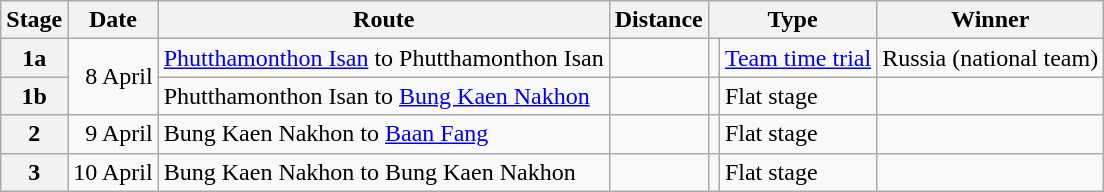<table class="wikitable">
<tr>
<th scope=col>Stage</th>
<th scope=col>Date</th>
<th scope=col>Route</th>
<th scope=col>Distance</th>
<th scope=col colspan="2">Type</th>
<th scope=col>Winner</th>
</tr>
<tr>
<th scope=row>1a</th>
<td style="text-align:right;" rowspan=2>8 April</td>
<td><a href='#'>Phutthamonthon Isan</a> to Phutthamonthon Isan</td>
<td align=center></td>
<td></td>
<td><a href='#'>Team time trial</a></td>
<td>Russia (national team)</td>
</tr>
<tr>
<th scope=row>1b</th>
<td>Phutthamonthon Isan to <a href='#'>Bung Kaen Nakhon</a></td>
<td align=center></td>
<td></td>
<td>Flat stage</td>
<td></td>
</tr>
<tr>
<th scope=row>2</th>
<td style="text-align:right;">9 April</td>
<td>Bung Kaen Nakhon to <a href='#'>Baan Fang</a></td>
<td align=center></td>
<td></td>
<td>Flat stage</td>
<td></td>
</tr>
<tr>
<th scope=row>3</th>
<td style="text-align:right;">10 April</td>
<td>Bung Kaen Nakhon to Bung Kaen Nakhon</td>
<td align=center></td>
<td></td>
<td>Flat stage</td>
<td></td>
</tr>
</table>
